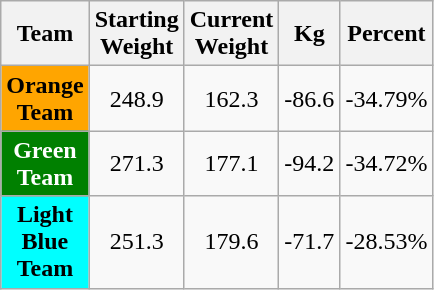<table class="wikitable sortable" style="text-align:center" align="center" font-size:87%; line-height:16px">
<tr>
<th width="50">Team</th>
<th width="25">Starting <br>Weight</th>
<th width="25">Current<br>Weight</th>
<th width="25">Kg</th>
<th width="25">Percent</th>
</tr>
<tr>
<th style="background: orange; color: black">Orange Team</th>
<td>248.9</td>
<td>162.3</td>
<td>-86.6</td>
<td>-34.79%</td>
</tr>
<tr>
<th style="background: green; color: white">Green Team</th>
<td>271.3</td>
<td>177.1</td>
<td>-94.2</td>
<td>-34.72%</td>
</tr>
<tr>
<th style="background: aqua; color: black">Light Blue Team</th>
<td>251.3</td>
<td>179.6</td>
<td>-71.7</td>
<td>-28.53%</td>
</tr>
</table>
